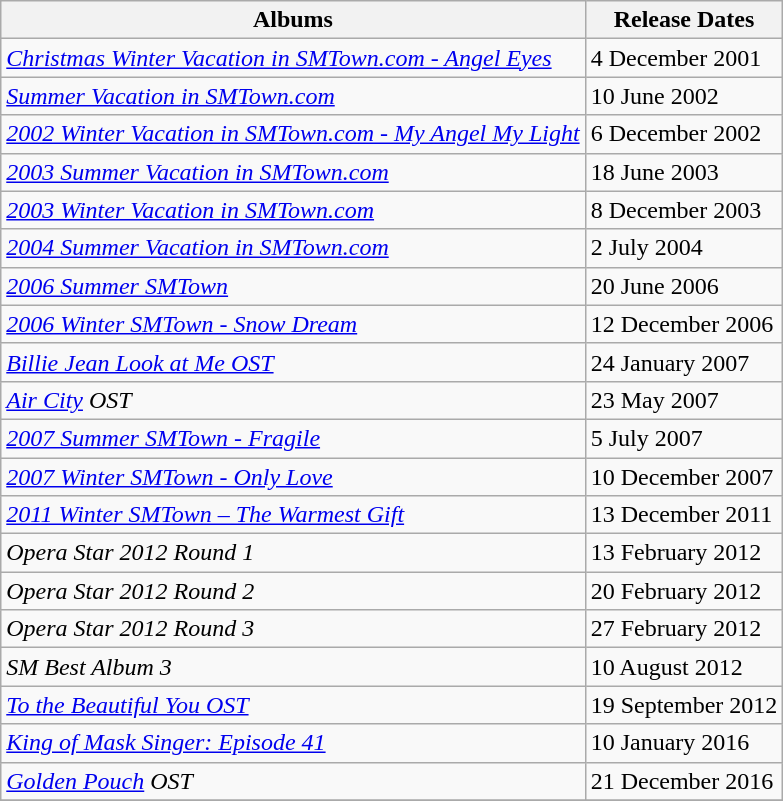<table class="wikitable">
<tr>
<th>Albums</th>
<th>Release Dates</th>
</tr>
<tr>
<td><em><a href='#'>Christmas Winter Vacation in SMTown.com - Angel Eyes</a></em></td>
<td>4 December 2001</td>
</tr>
<tr>
<td><em><a href='#'>Summer Vacation in SMTown.com</a></em></td>
<td>10 June 2002</td>
</tr>
<tr>
<td><em><a href='#'>2002 Winter Vacation in SMTown.com - My Angel My Light</a></em></td>
<td>6 December 2002</td>
</tr>
<tr>
<td><em><a href='#'>2003 Summer Vacation in SMTown.com</a></em></td>
<td>18 June 2003</td>
</tr>
<tr>
<td><em><a href='#'>2003 Winter Vacation in SMTown.com</a></em></td>
<td>8 December 2003</td>
</tr>
<tr>
<td><em><a href='#'>2004 Summer Vacation in SMTown.com</a></em></td>
<td>2 July 2004</td>
</tr>
<tr>
<td><em><a href='#'>2006 Summer SMTown</a></em></td>
<td>20 June 2006</td>
</tr>
<tr>
<td><em><a href='#'>2006 Winter SMTown - Snow Dream</a></em></td>
<td>12 December 2006</td>
</tr>
<tr>
<td><em><a href='#'>Billie Jean Look at Me OST</a></em></td>
<td>24 January 2007</td>
</tr>
<tr>
<td><em><a href='#'>Air City</a> OST</em></td>
<td>23 May 2007</td>
</tr>
<tr>
<td><em><a href='#'>2007 Summer SMTown - Fragile</a></em></td>
<td>5 July 2007</td>
</tr>
<tr>
<td><em><a href='#'>2007 Winter SMTown - Only Love</a></em></td>
<td>10 December 2007</td>
</tr>
<tr>
<td><em><a href='#'>2011 Winter SMTown – The Warmest Gift</a></em></td>
<td>13 December 2011</td>
</tr>
<tr>
<td><em>Opera Star 2012 Round 1</em></td>
<td>13 February 2012</td>
</tr>
<tr>
<td><em>Opera Star 2012 Round 2</em></td>
<td>20 February 2012</td>
</tr>
<tr>
<td><em>Opera Star 2012 Round 3</em></td>
<td>27 February 2012</td>
</tr>
<tr>
<td><em>SM Best Album 3</em></td>
<td>10 August 2012</td>
</tr>
<tr>
<td><em><a href='#'>To the Beautiful You OST</a></em></td>
<td>19 September 2012</td>
</tr>
<tr>
<td><em><a href='#'>King of Mask Singer: Episode 41</a></em></td>
<td>10 January 2016</td>
</tr>
<tr>
<td><em><a href='#'>Golden Pouch</a> OST</em></td>
<td>21 December 2016</td>
</tr>
<tr>
</tr>
</table>
